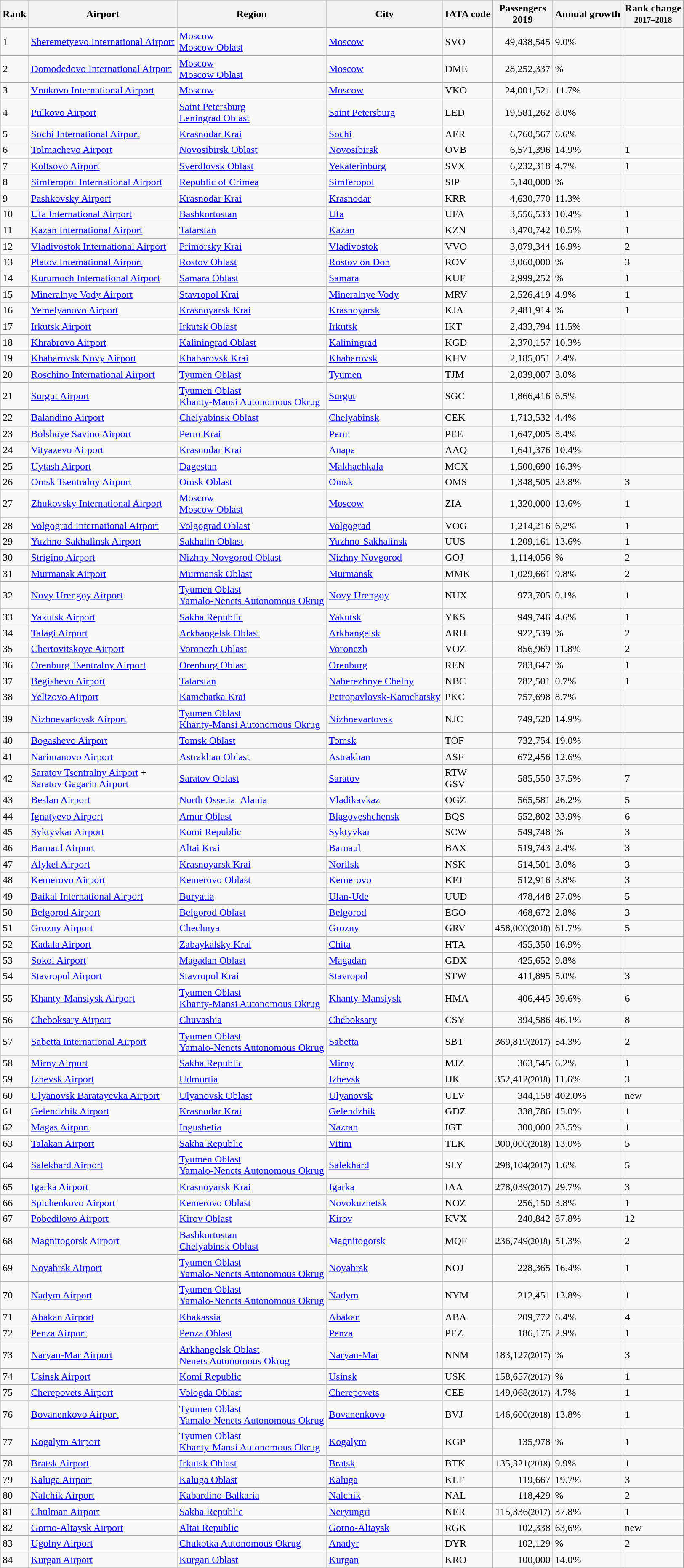<table class="wikitable sortable">
<tr>
<th>Rank</th>
<th>Airport</th>
<th>Region</th>
<th>City</th>
<th>IATA code</th>
<th>Passengers <br> 2019</th>
<th>Annual growth</th>
<th>Rank change <br> <small>2017–2018</small></th>
</tr>
<tr>
<td>1</td>
<td><a href='#'>Sheremetyevo International Airport</a></td>
<td> <a href='#'>Moscow</a> <br>  <a href='#'>Moscow Oblast</a></td>
<td><a href='#'>Moscow</a></td>
<td>SVO</td>
<td style="text-align:right;">49,438,545</td>
<td>9.0%</td>
<td></td>
</tr>
<tr>
<td>2</td>
<td><a href='#'>Domodedovo International Airport</a></td>
<td> <a href='#'>Moscow</a> <br>  <a href='#'>Moscow Oblast</a></td>
<td><a href='#'>Moscow</a></td>
<td>DME</td>
<td style="text-align:right;">28,252,337</td>
<td>%</td>
<td></td>
</tr>
<tr>
<td>3</td>
<td><a href='#'>Vnukovo International Airport</a></td>
<td> <a href='#'>Moscow</a></td>
<td><a href='#'>Moscow</a></td>
<td>VKO</td>
<td style="text-align:right;">24,001,521</td>
<td>11.7%</td>
<td></td>
</tr>
<tr>
<td>4</td>
<td><a href='#'>Pulkovo Airport</a></td>
<td> <a href='#'>Saint Petersburg</a> <br>  <a href='#'>Leningrad Oblast</a></td>
<td><a href='#'>Saint Petersburg</a></td>
<td>LED</td>
<td style="text-align:right;">19,581,262</td>
<td>8.0%</td>
<td></td>
</tr>
<tr>
<td>5</td>
<td><a href='#'>Sochi International Airport</a></td>
<td> <a href='#'>Krasnodar Krai</a></td>
<td><a href='#'>Sochi</a></td>
<td>AER</td>
<td style="text-align:right;">6,760,567</td>
<td>6.6%</td>
<td></td>
</tr>
<tr>
<td>6</td>
<td><a href='#'>Tolmachevo Airport</a></td>
<td> <a href='#'>Novosibirsk Oblast</a></td>
<td><a href='#'>Novosibirsk</a></td>
<td>OVB</td>
<td style="text-align:right;">6,571,396</td>
<td>14.9%</td>
<td>1</td>
</tr>
<tr>
<td>7</td>
<td><a href='#'>Koltsovo Airport</a></td>
<td> <a href='#'>Sverdlovsk Oblast</a></td>
<td><a href='#'>Yekaterinburg</a></td>
<td>SVX</td>
<td style="text-align:right;">6,232,318</td>
<td>4.7%</td>
<td>1</td>
</tr>
<tr>
<td>8</td>
<td><a href='#'>Simferopol International Airport</a></td>
<td> <a href='#'>Republic of Crimea</a></td>
<td><a href='#'>Simferopol</a></td>
<td>SIP</td>
<td style="text-align:right;">5,140,000</td>
<td>%</td>
<td></td>
</tr>
<tr>
<td>9</td>
<td><a href='#'>Pashkovsky Airport</a></td>
<td> <a href='#'>Krasnodar Krai</a></td>
<td><a href='#'>Krasnodar</a></td>
<td>KRR</td>
<td style="text-align:right;">4,630,770</td>
<td>11.3%</td>
<td></td>
</tr>
<tr>
<td>10</td>
<td><a href='#'>Ufa International Airport</a></td>
<td> <a href='#'>Bashkortostan</a></td>
<td><a href='#'>Ufa</a></td>
<td>UFA</td>
<td style="text-align:right;">3,556,533</td>
<td>10.4%</td>
<td>1</td>
</tr>
<tr>
<td>11</td>
<td><a href='#'>Kazan International Airport</a></td>
<td> <a href='#'>Tatarstan</a></td>
<td><a href='#'>Kazan</a></td>
<td>KZN</td>
<td style="text-align:right;">3,470,742</td>
<td>10.5%</td>
<td>1</td>
</tr>
<tr>
<td>12</td>
<td><a href='#'>Vladivostok International Airport</a></td>
<td> <a href='#'>Primorsky Krai</a></td>
<td><a href='#'>Vladivostok</a></td>
<td>VVO</td>
<td style="text-align:right;">3,079,344</td>
<td>16.9%</td>
<td>2</td>
</tr>
<tr>
<td>13</td>
<td><a href='#'>Platov International Airport</a></td>
<td> <a href='#'>Rostov Oblast</a></td>
<td><a href='#'>Rostov on Don</a></td>
<td>ROV</td>
<td style="text-align:right;">3,060,000</td>
<td>%</td>
<td>3</td>
</tr>
<tr>
<td>14</td>
<td><a href='#'>Kurumoch International Airport</a></td>
<td> <a href='#'>Samara Oblast</a></td>
<td><a href='#'>Samara</a></td>
<td>KUF</td>
<td style="text-align:right;">2,999,252</td>
<td>%</td>
<td>1</td>
</tr>
<tr>
<td>15</td>
<td><a href='#'>Mineralnye Vody Airport</a></td>
<td> <a href='#'>Stavropol Krai</a></td>
<td><a href='#'>Mineralnye Vody</a></td>
<td>MRV</td>
<td style="text-align:right;">2,526,419</td>
<td>4.9%</td>
<td>1</td>
</tr>
<tr>
<td>16</td>
<td><a href='#'>Yemelyanovo Airport</a></td>
<td> <a href='#'>Krasnoyarsk Krai</a></td>
<td><a href='#'>Krasnoyarsk</a></td>
<td>KJA</td>
<td style="text-align:right;">2,481,914</td>
<td>%</td>
<td>1</td>
</tr>
<tr>
<td>17</td>
<td><a href='#'>Irkutsk Airport</a></td>
<td> <a href='#'>Irkutsk Oblast</a></td>
<td><a href='#'>Irkutsk</a></td>
<td>IKT</td>
<td style="text-align:right;">2,433,794</td>
<td>11.5%</td>
<td></td>
</tr>
<tr>
<td>18</td>
<td><a href='#'>Khrabrovo Airport</a></td>
<td> <a href='#'>Kaliningrad Oblast</a></td>
<td><a href='#'>Kaliningrad</a></td>
<td>KGD</td>
<td style="text-align:right;">2,370,157</td>
<td>10.3%</td>
<td></td>
</tr>
<tr>
<td>19</td>
<td><a href='#'>Khabarovsk Novy Airport</a></td>
<td> <a href='#'>Khabarovsk Krai</a></td>
<td><a href='#'>Khabarovsk</a></td>
<td>KHV</td>
<td style="text-align:right;">2,185,051</td>
<td>2.4%</td>
<td></td>
</tr>
<tr>
<td>20</td>
<td><a href='#'>Roschino International Airport</a></td>
<td> <a href='#'>Tyumen Oblast</a></td>
<td><a href='#'>Tyumen</a></td>
<td>TJM</td>
<td style="text-align:right;">2,039,007</td>
<td>3.0%</td>
<td></td>
</tr>
<tr>
<td>21</td>
<td><a href='#'>Surgut Airport</a></td>
<td> <a href='#'>Tyumen Oblast</a> <br>  <a href='#'>Khanty-Mansi Autonomous Okrug</a></td>
<td><a href='#'>Surgut</a></td>
<td>SGC</td>
<td style="text-align:right;">1,866,416</td>
<td>6.5%</td>
<td></td>
</tr>
<tr>
<td>22</td>
<td><a href='#'>Balandino Airport</a></td>
<td> <a href='#'>Chelyabinsk Oblast</a></td>
<td><a href='#'>Chelyabinsk</a></td>
<td>CEK</td>
<td style="text-align:right;">1,713,532</td>
<td>4.4%</td>
<td></td>
</tr>
<tr>
<td>23</td>
<td><a href='#'>Bolshoye Savino Airport</a></td>
<td> <a href='#'>Perm Krai</a></td>
<td><a href='#'>Perm</a></td>
<td>PEE</td>
<td style="text-align:right;">1,647,005</td>
<td>8.4%</td>
<td></td>
</tr>
<tr>
<td>24</td>
<td><a href='#'>Vityazevo Airport</a></td>
<td> <a href='#'>Krasnodar Krai</a></td>
<td><a href='#'>Anapa</a></td>
<td>AAQ</td>
<td style="text-align:right;">1,641,376</td>
<td>10.4%</td>
<td></td>
</tr>
<tr>
<td>25</td>
<td><a href='#'>Uytash Airport</a></td>
<td> <a href='#'>Dagestan</a></td>
<td><a href='#'>Makhachkala</a></td>
<td>MCX</td>
<td style="text-align:right;">1,500,690</td>
<td>16.3%</td>
<td></td>
</tr>
<tr>
<td>26</td>
<td><a href='#'>Omsk Tsentralny Airport</a></td>
<td> <a href='#'>Omsk Oblast</a></td>
<td><a href='#'>Omsk</a></td>
<td>OMS</td>
<td style="text-align:right;">1,348,505</td>
<td>23.8%</td>
<td>3</td>
</tr>
<tr>
<td>27</td>
<td><a href='#'>Zhukovsky International Airport</a></td>
<td> <a href='#'>Moscow</a> <br>  <a href='#'>Moscow Oblast</a></td>
<td><a href='#'>Moscow</a></td>
<td>ZIA</td>
<td style="text-align:right;">1,320,000</td>
<td>13.6%</td>
<td>1</td>
</tr>
<tr>
<td>28</td>
<td><a href='#'>Volgograd International Airport</a></td>
<td> <a href='#'>Volgograd Oblast</a></td>
<td><a href='#'>Volgograd</a></td>
<td>VOG</td>
<td style="text-align:right;">1,214,216</td>
<td>6,2%</td>
<td>1</td>
</tr>
<tr>
<td>29</td>
<td><a href='#'>Yuzhno-Sakhalinsk Airport</a></td>
<td> <a href='#'>Sakhalin Oblast</a></td>
<td><a href='#'>Yuzhno-Sakhalinsk</a></td>
<td>UUS</td>
<td style="text-align:right;">1,209,161</td>
<td>13.6%</td>
<td>1</td>
</tr>
<tr>
<td>30</td>
<td><a href='#'>Strigino Airport</a></td>
<td> <a href='#'>Nizhny Novgorod Oblast</a></td>
<td><a href='#'>Nizhny Novgorod</a></td>
<td>GOJ</td>
<td style="text-align:right;">1,114,056</td>
<td>%</td>
<td>2</td>
</tr>
<tr>
<td>31</td>
<td><a href='#'>Murmansk Airport</a></td>
<td> <a href='#'>Murmansk Oblast</a></td>
<td><a href='#'>Murmansk</a></td>
<td>MMK</td>
<td style="text-align:right;">1,029,661</td>
<td>9.8%</td>
<td>2</td>
</tr>
<tr>
<td>32</td>
<td><a href='#'>Novy Urengoy Airport</a></td>
<td> <a href='#'>Tyumen Oblast</a> <br>  <a href='#'>Yamalo-Nenets Autonomous Okrug</a></td>
<td><a href='#'>Novy Urengoy</a></td>
<td>NUX</td>
<td style="text-align:right;">973,705</td>
<td>0.1%</td>
<td>1</td>
</tr>
<tr>
<td>33</td>
<td><a href='#'>Yakutsk Airport</a></td>
<td> <a href='#'>Sakha Republic</a></td>
<td><a href='#'>Yakutsk</a></td>
<td>YKS</td>
<td style="text-align:right;">949,746</td>
<td>4.6%</td>
<td>1</td>
</tr>
<tr>
<td>34</td>
<td><a href='#'>Talagi Airport</a></td>
<td> <a href='#'>Arkhangelsk Oblast</a></td>
<td><a href='#'>Arkhangelsk</a></td>
<td>ARH</td>
<td style="text-align:right;">922,539</td>
<td>%</td>
<td>2</td>
</tr>
<tr>
<td>35</td>
<td><a href='#'>Chertovitskoye Airport</a></td>
<td> <a href='#'>Voronezh Oblast</a></td>
<td><a href='#'>Voronezh</a></td>
<td>VOZ</td>
<td style="text-align:right;">856,969</td>
<td>11.8%</td>
<td>2</td>
</tr>
<tr>
<td>36</td>
<td><a href='#'>Orenburg Tsentralny Airport</a></td>
<td> <a href='#'>Orenburg Oblast</a></td>
<td><a href='#'>Orenburg</a></td>
<td>REN</td>
<td style="text-align:right;">783,647</td>
<td>%</td>
<td>1</td>
</tr>
<tr>
<td>37</td>
<td><a href='#'>Begishevo Airport</a></td>
<td> <a href='#'>Tatarstan</a></td>
<td><a href='#'>Naberezhnye Chelny</a></td>
<td>NBC</td>
<td style="text-align:right;">782,501</td>
<td>0.7%</td>
<td>1</td>
</tr>
<tr>
<td>38</td>
<td><a href='#'>Yelizovo Airport</a></td>
<td> <a href='#'>Kamchatka Krai</a></td>
<td><a href='#'>Petropavlovsk-Kamchatsky</a></td>
<td>PKC</td>
<td style="text-align:right;">757,698</td>
<td>8.7%</td>
<td></td>
</tr>
<tr>
<td>39</td>
<td><a href='#'>Nizhnevartovsk Airport</a></td>
<td> <a href='#'>Tyumen Oblast</a> <br>  <a href='#'>Khanty-Mansi Autonomous Okrug</a></td>
<td><a href='#'>Nizhnevartovsk</a></td>
<td>NJC</td>
<td style="text-align:right;">749,520</td>
<td>14.9%</td>
<td></td>
</tr>
<tr>
<td>40</td>
<td><a href='#'>Bogashevo Airport</a></td>
<td> <a href='#'>Tomsk Oblast</a></td>
<td><a href='#'>Tomsk</a></td>
<td>TOF</td>
<td style="text-align:right;">732,754</td>
<td>19.0%</td>
<td></td>
</tr>
<tr>
<td>41</td>
<td><a href='#'>Narimanovo Airport</a></td>
<td> <a href='#'>Astrakhan Oblast</a></td>
<td><a href='#'>Astrakhan</a></td>
<td>ASF</td>
<td style="text-align:right;">672,456</td>
<td>12.6%</td>
<td></td>
</tr>
<tr>
<td>42</td>
<td><a href='#'>Saratov Tsentralny Airport</a> + <br> <a href='#'>Saratov Gagarin Airport</a></td>
<td> <a href='#'>Saratov Oblast</a></td>
<td><a href='#'>Saratov</a></td>
<td>RTW <br> GSV</td>
<td style="text-align:right;">585,550</td>
<td>37.5%</td>
<td>7</td>
</tr>
<tr>
<td>43</td>
<td><a href='#'>Beslan Airport</a></td>
<td> <a href='#'>North Ossetia–Alania</a></td>
<td><a href='#'>Vladikavkaz</a></td>
<td>OGZ</td>
<td style="text-align:right;">565,581</td>
<td>26.2%</td>
<td>5</td>
</tr>
<tr>
<td>44</td>
<td><a href='#'>Ignatyevo Airport</a></td>
<td> <a href='#'>Amur Oblast</a></td>
<td><a href='#'>Blagoveshchensk</a></td>
<td>BQS</td>
<td style="text-align:right;">552,802</td>
<td>33.9%</td>
<td>6</td>
</tr>
<tr>
<td>45</td>
<td><a href='#'>Syktyvkar Airport</a></td>
<td> <a href='#'>Komi Republic</a></td>
<td><a href='#'>Syktyvkar</a></td>
<td>SCW</td>
<td style="text-align:right;">549,748</td>
<td>%</td>
<td>3</td>
</tr>
<tr>
<td>46</td>
<td><a href='#'>Barnaul Airport</a></td>
<td> <a href='#'>Altai Krai</a></td>
<td><a href='#'>Barnaul</a></td>
<td>BAX</td>
<td style="text-align:right;">519,743</td>
<td>2.4%</td>
<td>3</td>
</tr>
<tr>
<td>47</td>
<td><a href='#'>Alykel Airport</a></td>
<td> <a href='#'>Krasnoyarsk Krai</a></td>
<td><a href='#'>Norilsk</a></td>
<td>NSK</td>
<td style="text-align:right;">514,501</td>
<td>3.0%</td>
<td>3</td>
</tr>
<tr>
<td>48</td>
<td><a href='#'>Kemerovo Airport</a></td>
<td> <a href='#'>Kemerovo Oblast</a></td>
<td><a href='#'>Kemerovo</a></td>
<td>KEJ</td>
<td style="text-align:right;">512,916</td>
<td>3.8%</td>
<td>3</td>
</tr>
<tr>
<td>49</td>
<td><a href='#'>Baikal International Airport</a></td>
<td> <a href='#'>Buryatia</a></td>
<td><a href='#'>Ulan-Ude</a></td>
<td>UUD</td>
<td style="text-align:right;">478,448<small></small></td>
<td>27.0%</td>
<td>5</td>
</tr>
<tr>
<td>50</td>
<td><a href='#'>Belgorod Airport</a></td>
<td> <a href='#'>Belgorod Oblast</a></td>
<td><a href='#'>Belgorod</a></td>
<td>EGO</td>
<td style="text-align:right;">468,672</td>
<td>2.8%</td>
<td>3</td>
</tr>
<tr>
<td>51</td>
<td><a href='#'>Grozny Airport</a></td>
<td> <a href='#'>Chechnya</a></td>
<td><a href='#'>Grozny</a></td>
<td>GRV</td>
<td style="text-align:right;">458,000<small>(2018)</small></td>
<td>61.7%</td>
<td>5</td>
</tr>
<tr>
<td>52</td>
<td><a href='#'>Kadala Airport</a></td>
<td> <a href='#'>Zabaykalsky Krai</a></td>
<td><a href='#'>Chita</a></td>
<td>HTA</td>
<td style="text-align:right;">455,350</td>
<td>16.9%</td>
<td></td>
</tr>
<tr>
<td>53</td>
<td><a href='#'>Sokol Airport</a></td>
<td> <a href='#'>Magadan Oblast</a></td>
<td><a href='#'>Magadan</a></td>
<td>GDX</td>
<td style="text-align:right;">425,652</td>
<td>9.8%</td>
<td></td>
</tr>
<tr>
<td>54</td>
<td><a href='#'>Stavropol Airport</a></td>
<td> <a href='#'>Stavropol Krai</a></td>
<td><a href='#'>Stavropol</a></td>
<td>STW</td>
<td style="text-align:right;">411,895</td>
<td>5.0%</td>
<td>3</td>
</tr>
<tr>
<td>55</td>
<td><a href='#'>Khanty-Mansiysk Airport</a></td>
<td> <a href='#'>Tyumen Oblast</a> <br>  <a href='#'>Khanty-Mansi Autonomous Okrug</a></td>
<td><a href='#'>Khanty-Mansiysk</a></td>
<td>HMA</td>
<td style="text-align:right;">406,445</td>
<td>39.6%</td>
<td>6</td>
</tr>
<tr>
<td>56</td>
<td><a href='#'>Cheboksary Airport</a></td>
<td> <a href='#'>Chuvashia</a></td>
<td><a href='#'>Cheboksary</a></td>
<td>CSY</td>
<td style="text-align:right;">394,586</td>
<td>46.1%</td>
<td>8</td>
</tr>
<tr>
<td>57</td>
<td><a href='#'>Sabetta International Airport</a></td>
<td> <a href='#'>Tyumen Oblast</a> <br>  <a href='#'>Yamalo-Nenets Autonomous Okrug</a></td>
<td><a href='#'>Sabetta</a></td>
<td>SBT</td>
<td style="text-align:right;">369,819<small>(2017)</small></td>
<td>54.3%</td>
<td>2</td>
</tr>
<tr>
<td>58</td>
<td><a href='#'>Mirny Airport</a></td>
<td> <a href='#'>Sakha Republic</a></td>
<td><a href='#'>Mirny</a></td>
<td>MJZ</td>
<td style="text-align:right;">363,545</td>
<td>6.2%</td>
<td>1</td>
</tr>
<tr>
<td>59</td>
<td><a href='#'>Izhevsk Airport</a></td>
<td> <a href='#'>Udmurtia</a></td>
<td><a href='#'>Izhevsk</a></td>
<td>IJK</td>
<td style="text-align:right;">352,412<small>(2018)</small></td>
<td>11.6%</td>
<td>3</td>
</tr>
<tr>
<td>60</td>
<td><a href='#'>Ulyanovsk Baratayevka Airport</a></td>
<td> <a href='#'>Ulyanovsk Oblast</a></td>
<td><a href='#'>Ulyanovsk</a></td>
<td>ULV</td>
<td style="text-align:right;">344,158</td>
<td>402.0%</td>
<td>new</td>
</tr>
<tr>
<td>61</td>
<td><a href='#'>Gelendzhik Airport</a></td>
<td> <a href='#'>Krasnodar Krai</a></td>
<td><a href='#'>Gelendzhik</a></td>
<td>GDZ</td>
<td style="text-align:right;">338,786</td>
<td>15.0%</td>
<td>1</td>
</tr>
<tr>
<td>62</td>
<td><a href='#'>Magas Airport</a></td>
<td> <a href='#'>Ingushetia</a></td>
<td><a href='#'>Nazran</a></td>
<td>IGT</td>
<td style="text-align:right;">300,000</td>
<td>23.5%</td>
<td>1</td>
</tr>
<tr>
<td>63</td>
<td><a href='#'>Talakan Airport</a></td>
<td> <a href='#'>Sakha Republic</a></td>
<td><a href='#'>Vitim</a></td>
<td>TLK</td>
<td style="text-align:right;">300,000<small>(2018)</small></td>
<td>13.0%</td>
<td>5</td>
</tr>
<tr>
<td>64</td>
<td><a href='#'>Salekhard Airport</a></td>
<td> <a href='#'>Tyumen Oblast</a> <br>  <a href='#'>Yamalo-Nenets Autonomous Okrug</a></td>
<td><a href='#'>Salekhard</a></td>
<td>SLY</td>
<td style="text-align:right;">298,104<small>(2017)</small></td>
<td>1.6%</td>
<td>5</td>
</tr>
<tr>
<td>65</td>
<td><a href='#'>Igarka Airport</a></td>
<td> <a href='#'>Krasnoyarsk Krai</a></td>
<td><a href='#'>Igarka</a></td>
<td>IAA</td>
<td style="text-align:right;">278,039<small>(2017)</small></td>
<td>29.7%</td>
<td>3</td>
</tr>
<tr>
<td>66</td>
<td><a href='#'>Spichenkovo Airport</a></td>
<td> <a href='#'>Kemerovo Oblast</a></td>
<td><a href='#'>Novokuznetsk</a></td>
<td>NOZ</td>
<td style="text-align:right;">256,150</td>
<td>3.8%</td>
<td>1</td>
</tr>
<tr>
<td>67</td>
<td><a href='#'>Pobedilovo Airport</a></td>
<td> <a href='#'>Kirov Oblast</a></td>
<td><a href='#'>Kirov</a></td>
<td>KVX</td>
<td style="text-align:right;">240,842</td>
<td>87.8%</td>
<td>12</td>
</tr>
<tr>
<td>68</td>
<td><a href='#'>Magnitogorsk Airport</a></td>
<td> <a href='#'>Bashkortostan</a> <br>  <a href='#'>Chelyabinsk Oblast</a></td>
<td><a href='#'>Magnitogorsk</a></td>
<td>MQF</td>
<td style="text-align:right;">236,749<small>(2018)</small></td>
<td>51.3%</td>
<td>2</td>
</tr>
<tr>
<td>69</td>
<td><a href='#'>Noyabrsk Airport</a></td>
<td> <a href='#'>Tyumen Oblast</a> <br>  <a href='#'>Yamalo-Nenets Autonomous Okrug</a></td>
<td><a href='#'>Noyabrsk</a></td>
<td>NOJ</td>
<td style="text-align:right;">228,365</td>
<td>16.4%</td>
<td>1</td>
</tr>
<tr>
<td>70</td>
<td><a href='#'>Nadym Airport</a></td>
<td> <a href='#'>Tyumen Oblast</a> <br>  <a href='#'>Yamalo-Nenets Autonomous Okrug</a></td>
<td><a href='#'>Nadym</a></td>
<td>NYM</td>
<td style="text-align:right;">212,451</td>
<td> 13.8%</td>
<td>1</td>
</tr>
<tr>
<td>71</td>
<td><a href='#'>Abakan Airport</a></td>
<td> <a href='#'>Khakassia</a></td>
<td><a href='#'>Abakan</a></td>
<td>ABA</td>
<td style="text-align:right;">209,772</td>
<td>6.4%</td>
<td>4</td>
</tr>
<tr>
<td>72</td>
<td><a href='#'>Penza Airport</a></td>
<td> <a href='#'>Penza Oblast</a></td>
<td><a href='#'>Penza</a></td>
<td>PEZ</td>
<td style="text-align:right;">186,175</td>
<td>2.9%</td>
<td>1</td>
</tr>
<tr>
<td>73</td>
<td><a href='#'>Naryan-Mar Airport</a></td>
<td> <a href='#'>Arkhangelsk Oblast</a> <br>  <a href='#'>Nenets Autonomous Okrug</a></td>
<td><a href='#'>Naryan-Mar</a></td>
<td>NNM</td>
<td style="text-align:right;">183,127<small>(2017)</small></td>
<td>%</td>
<td>3</td>
</tr>
<tr>
<td>74</td>
<td><a href='#'>Usinsk Airport</a></td>
<td> <a href='#'>Komi Republic</a></td>
<td><a href='#'>Usinsk</a></td>
<td>USK</td>
<td style="text-align:right;">158,657<small>(2017)</small></td>
<td>%</td>
<td>1</td>
</tr>
<tr>
<td>75</td>
<td><a href='#'>Cherepovets Airport</a></td>
<td> <a href='#'>Vologda Oblast</a></td>
<td><a href='#'>Cherepovets</a></td>
<td>CEE</td>
<td style="text-align:right;">149,068<small>(2017)</small></td>
<td>4.7%</td>
<td>1</td>
</tr>
<tr>
<td>76</td>
<td><a href='#'>Bovanenkovo Airport</a></td>
<td> <a href='#'>Tyumen Oblast</a> <br>  <a href='#'>Yamalo-Nenets Autonomous Okrug</a></td>
<td><a href='#'>Bovanenkovo</a></td>
<td>BVJ</td>
<td style="text-align:right;">146,600<small>(2018)</small></td>
<td>13.8%</td>
<td>1</td>
</tr>
<tr>
<td>77</td>
<td><a href='#'>Kogalym Airport</a></td>
<td> <a href='#'>Tyumen Oblast</a> <br>  <a href='#'>Khanty-Mansi Autonomous Okrug</a></td>
<td><a href='#'>Kogalym</a></td>
<td>KGP</td>
<td style="text-align:right;">135,978</td>
<td>%</td>
<td>1</td>
</tr>
<tr>
<td>78</td>
<td><a href='#'>Bratsk Airport</a></td>
<td> <a href='#'>Irkutsk Oblast</a></td>
<td><a href='#'>Bratsk</a></td>
<td>BTK</td>
<td style="text-align:right;">135,321<small>(2018)</small></td>
<td>9.9%</td>
<td>1</td>
</tr>
<tr>
<td>79</td>
<td><a href='#'>Kaluga Airport</a></td>
<td> <a href='#'>Kaluga Oblast</a></td>
<td><a href='#'>Kaluga</a></td>
<td>KLF</td>
<td style="text-align:right;">119,667</td>
<td>19.7%</td>
<td>3</td>
</tr>
<tr>
<td>80</td>
<td><a href='#'>Nalchik Airport</a></td>
<td> <a href='#'>Kabardino-Balkaria</a></td>
<td><a href='#'>Nalchik</a></td>
<td>NAL</td>
<td style="text-align:right;">118,429</td>
<td>%</td>
<td>2</td>
</tr>
<tr>
<td>81</td>
<td><a href='#'>Chulman Airport</a></td>
<td> <a href='#'>Sakha Republic</a></td>
<td><a href='#'>Neryungri</a></td>
<td>NER</td>
<td style="text-align:right;">115,336<small>(2017)</small></td>
<td>37.8%</td>
<td>1</td>
</tr>
<tr>
<td>82</td>
<td><a href='#'>Gorno-Altaysk Airport</a></td>
<td> <a href='#'>Altai Republic</a></td>
<td><a href='#'>Gorno-Altaysk</a></td>
<td>RGK</td>
<td style="text-align:right;">102,338</td>
<td>63,6%</td>
<td>new</td>
</tr>
<tr>
<td>83</td>
<td><a href='#'>Ugolny Airport</a></td>
<td> <a href='#'>Chukotka Autonomous Okrug</a></td>
<td><a href='#'>Anadyr</a></td>
<td>DYR</td>
<td style="text-align:right;">102,129</td>
<td>%</td>
<td>2</td>
</tr>
<tr>
<td>84</td>
<td><a href='#'>Kurgan Airport</a></td>
<td> <a href='#'>Kurgan Oblast</a></td>
<td><a href='#'>Kurgan</a></td>
<td>KRO</td>
<td style="text-align:right;">100,000</td>
<td>14.0%</td>
<td></td>
</tr>
</table>
